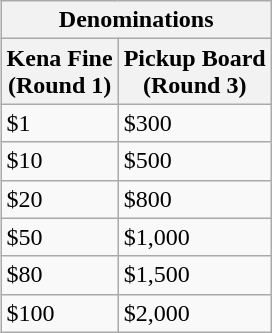<table class="infobox wikitable" style="margin: 0 0 0.5em 1em;">
<tr>
<th colspan=2>Denominations</th>
</tr>
<tr>
<th>Kena Fine<br>(Round 1)</th>
<th>Pickup Board<br>(Round 3)</th>
</tr>
<tr>
<td>$1</td>
<td>$300</td>
</tr>
<tr>
<td>$10</td>
<td>$500</td>
</tr>
<tr>
<td>$20</td>
<td>$800</td>
</tr>
<tr>
<td>$50</td>
<td>$1,000</td>
</tr>
<tr>
<td>$80</td>
<td>$1,500</td>
</tr>
<tr>
<td>$100</td>
<td>$2,000</td>
</tr>
</table>
